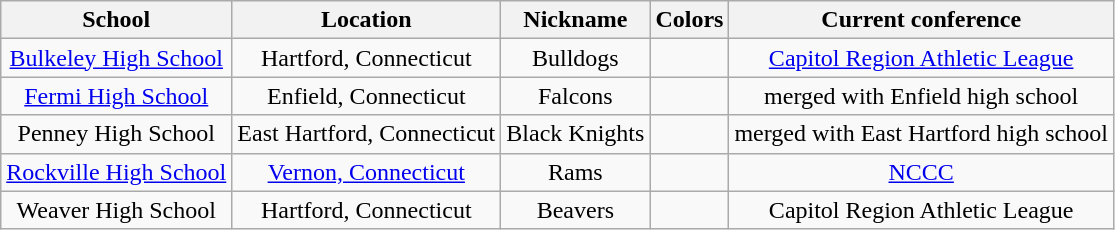<table class="wikitable sortable" style="text-align:center">
<tr>
<th>School</th>
<th>Location</th>
<th>Nickname</th>
<th>Colors</th>
<th>Current conference</th>
</tr>
<tr>
<td><a href='#'>Bulkeley High School</a></td>
<td>Hartford, Connecticut</td>
<td>Bulldogs</td>
<td> </td>
<td><a href='#'>Capitol Region Athletic League</a></td>
</tr>
<tr>
<td><a href='#'>Fermi High School</a></td>
<td>Enfield, Connecticut</td>
<td>Falcons</td>
<td>  </td>
<td>merged with Enfield high school</td>
</tr>
<tr>
<td>Penney High School</td>
<td>East Hartford, Connecticut</td>
<td>Black Knights</td>
<td> </td>
<td>merged with East Hartford high school</td>
</tr>
<tr>
<td><a href='#'>Rockville High School</a></td>
<td><a href='#'>Vernon, Connecticut</a></td>
<td>Rams</td>
<td> </td>
<td><a href='#'>NCCC</a></td>
</tr>
<tr>
<td>Weaver High School</td>
<td>Hartford, Connecticut</td>
<td>Beavers</td>
<td> </td>
<td>Capitol Region Athletic League</td>
</tr>
</table>
